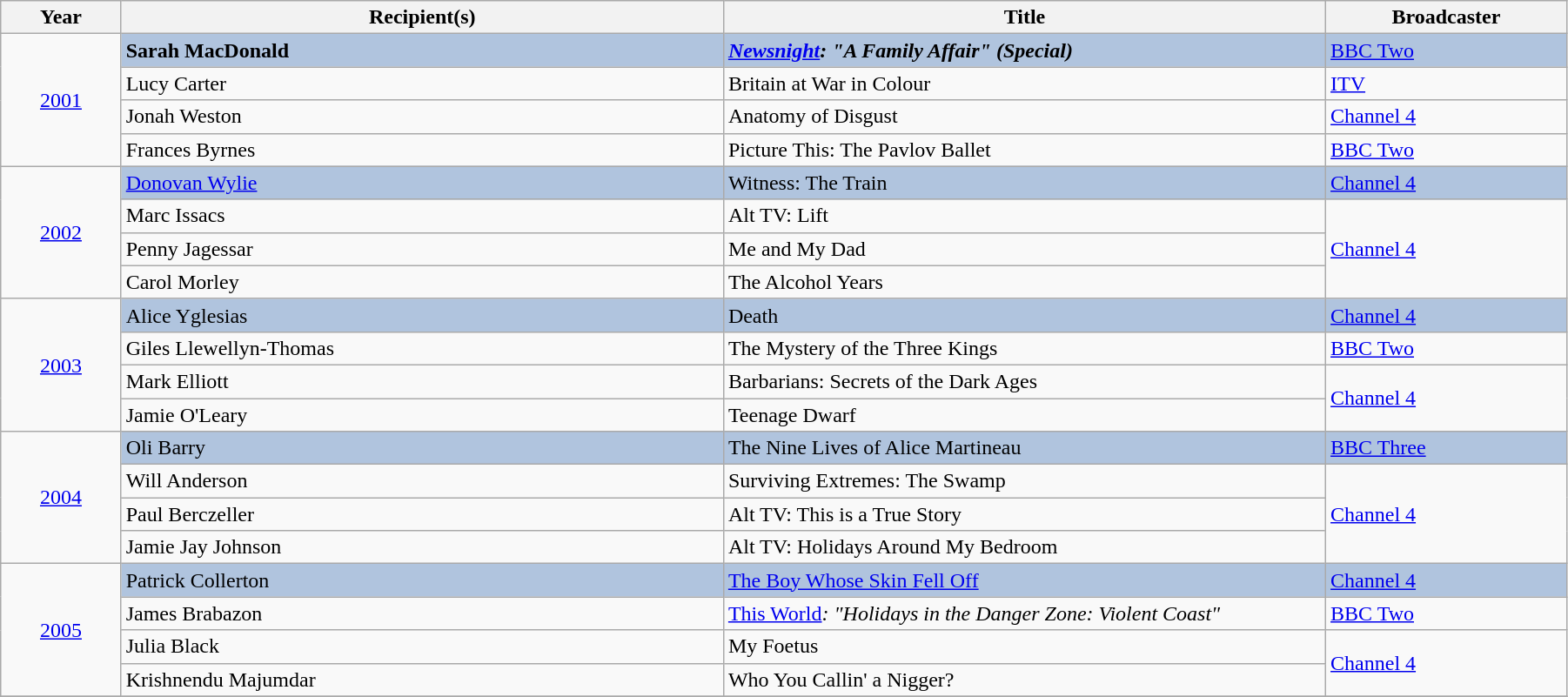<table class="wikitable" width="95%">
<tr>
<th width=5%>Year</th>
<th width=25%>Recipient(s)</th>
<th width=25%>Title</th>
<th width=10%>Broadcaster</th>
</tr>
<tr>
<td rowspan="4" style="text-align:center;"><a href='#'>2001</a></td>
<td style="background:#B0C4DE;"><strong>Sarah MacDonald</strong></td>
<td style="background:#B0C4DE;"><strong><em><a href='#'>Newsnight</a><em>: "A Family Affair" (Special)<strong></td>
<td style="background:#B0C4DE;"></strong><a href='#'>BBC Two</a><strong></td>
</tr>
<tr>
<td>Lucy Carter</td>
<td></em>Britain at War in Colour<em></td>
<td><a href='#'>ITV</a></td>
</tr>
<tr>
<td>Jonah Weston</td>
<td></em>Anatomy of Disgust<em></td>
<td><a href='#'>Channel 4</a></td>
</tr>
<tr>
<td>Frances Byrnes</td>
<td></em>Picture This: The Pavlov Ballet<em></td>
<td><a href='#'>BBC Two</a></td>
</tr>
<tr>
<td rowspan="4" style="text-align:center;"><a href='#'>2002</a></td>
<td style="background:#B0C4DE;"></strong><a href='#'>Donovan Wylie</a><strong></td>
<td style="background:#B0C4DE;"></em></strong>Witness: The Train<strong><em></td>
<td style="background:#B0C4DE;"></strong><a href='#'>Channel 4</a><strong></td>
</tr>
<tr>
<td>Marc Issacs</td>
<td></em>Alt TV: Lift<em></td>
<td rowspan="3"><a href='#'>Channel 4</a></td>
</tr>
<tr>
<td>Penny Jagessar</td>
<td></em>Me and My Dad<em></td>
</tr>
<tr>
<td>Carol Morley</td>
<td></em>The Alcohol Years<em></td>
</tr>
<tr>
<td rowspan="4" style="text-align:center;"><a href='#'>2003</a></td>
<td style="background:#B0C4DE;"></strong>Alice Yglesias<strong></td>
<td style="background:#B0C4DE;"></em></strong>Death<strong><em></td>
<td style="background:#B0C4DE;"></strong><a href='#'>Channel 4</a><strong></td>
</tr>
<tr>
<td>Giles Llewellyn-Thomas</td>
<td></em>The Mystery of the Three Kings<em></td>
<td><a href='#'>BBC Two</a></td>
</tr>
<tr>
<td>Mark Elliott</td>
<td></em>Barbarians: Secrets of the Dark Ages<em></td>
<td rowspan="2"><a href='#'>Channel 4</a></td>
</tr>
<tr>
<td>Jamie O'Leary</td>
<td></em>Teenage Dwarf<em></td>
</tr>
<tr>
<td rowspan="4" style="text-align:center;"><a href='#'>2004</a></td>
<td style="background:#B0C4DE;"></strong>Oli Barry<strong></td>
<td style="background:#B0C4DE;"></em></strong>The Nine Lives of Alice Martineau<strong><em></td>
<td style="background:#B0C4DE;"></strong><a href='#'>BBC Three</a><strong></td>
</tr>
<tr>
<td>Will Anderson</td>
<td></em>Surviving Extremes: The Swamp<em></td>
<td rowspan="3"><a href='#'>Channel 4</a></td>
</tr>
<tr>
<td>Paul Berczeller</td>
<td></em>Alt TV: This is a True Story<em></td>
</tr>
<tr>
<td>Jamie Jay Johnson</td>
<td></em>Alt TV: Holidays Around My Bedroom<em></td>
</tr>
<tr>
<td rowspan="4" style="text-align:center;"><a href='#'>2005</a></td>
<td style="background:#B0C4DE;"></strong>Patrick Collerton<strong></td>
<td style="background:#B0C4DE;"></em></strong><a href='#'>The Boy Whose Skin Fell Off</a><strong><em></td>
<td style="background:#B0C4DE;"></strong><a href='#'>Channel 4</a><strong></td>
</tr>
<tr>
<td>James Brabazon</td>
<td></em><a href='#'>This World</a><em>: "Holidays in the Danger Zone: Violent Coast"</td>
<td><a href='#'>BBC Two</a></td>
</tr>
<tr>
<td>Julia Black</td>
<td></em>My Foetus<em></td>
<td rowspan="2"><a href='#'>Channel 4</a></td>
</tr>
<tr>
<td>Krishnendu Majumdar</td>
<td></em>Who You Callin' a Nigger?<em></td>
</tr>
<tr>
</tr>
</table>
